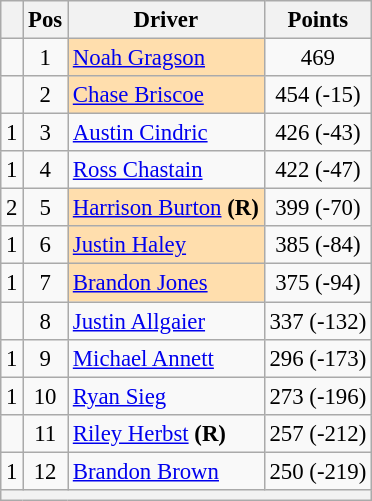<table class="wikitable" style="font-size: 95%;">
<tr>
<th></th>
<th>Pos</th>
<th>Driver</th>
<th>Points</th>
</tr>
<tr>
<td align="left"></td>
<td style="text-align:center;">1</td>
<td style="background:#FFDEAD;"><a href='#'>Noah Gragson</a></td>
<td style="text-align:center;">469</td>
</tr>
<tr>
<td align="left"></td>
<td style="text-align:center;">2</td>
<td style="background:#FFDEAD;"><a href='#'>Chase Briscoe</a></td>
<td style="text-align:center;">454 (-15)</td>
</tr>
<tr>
<td align="left"> 1</td>
<td style="text-align:center;">3</td>
<td><a href='#'>Austin Cindric</a></td>
<td style="text-align:center;">426 (-43)</td>
</tr>
<tr>
<td align="left"> 1</td>
<td style="text-align:center;">4</td>
<td><a href='#'>Ross Chastain</a></td>
<td style="text-align:center;">422 (-47)</td>
</tr>
<tr>
<td align="left"> 2</td>
<td style="text-align:center;">5</td>
<td style="background:#FFDEAD;"><a href='#'>Harrison Burton</a> <strong>(R)</strong></td>
<td style="text-align:center;">399 (-70)</td>
</tr>
<tr>
<td align="left"> 1</td>
<td style="text-align:center;">6</td>
<td style="background:#FFDEAD;"><a href='#'>Justin Haley</a></td>
<td style="text-align:center;">385 (-84)</td>
</tr>
<tr>
<td align="left"> 1</td>
<td style="text-align:center;">7</td>
<td style="background:#FFDEAD;"><a href='#'>Brandon Jones</a></td>
<td style="text-align:center;">375 (-94)</td>
</tr>
<tr>
<td align="left"></td>
<td style="text-align:center;">8</td>
<td><a href='#'>Justin Allgaier</a></td>
<td style="text-align:center;">337 (-132)</td>
</tr>
<tr>
<td align="left"> 1</td>
<td style="text-align:center;">9</td>
<td><a href='#'>Michael Annett</a></td>
<td style="text-align:center;">296 (-173)</td>
</tr>
<tr>
<td align="left"> 1</td>
<td style="text-align:center;">10</td>
<td><a href='#'>Ryan Sieg</a></td>
<td style="text-align:center;">273 (-196)</td>
</tr>
<tr>
<td align="left"></td>
<td style="text-align:center;">11</td>
<td><a href='#'>Riley Herbst</a> <strong>(R)</strong></td>
<td style="text-align:center;">257 (-212)</td>
</tr>
<tr>
<td align="left"> 1</td>
<td style="text-align:center;">12</td>
<td><a href='#'>Brandon Brown</a></td>
<td style="text-align:center;">250 (-219)</td>
</tr>
<tr class="sortbottom">
<th colspan="4"></th>
</tr>
</table>
